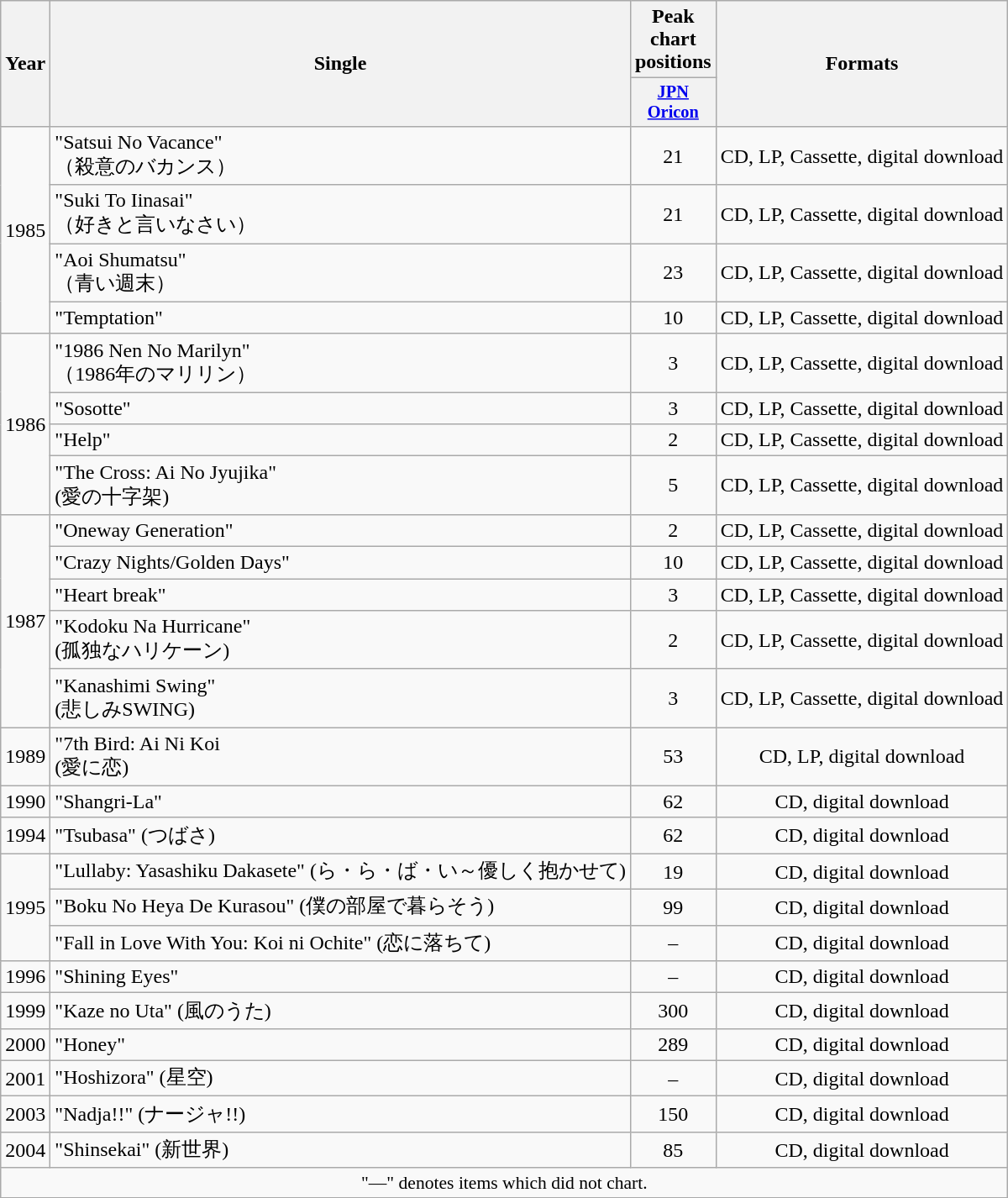<table class="wikitable plainrowheaders" style="text-align:center;">
<tr>
<th scope="col" rowspan="2">Year</th>
<th scope="col" rowspan="2">Single</th>
<th scope="col" rowspan="1">Peak chart positions</th>
<th scope="col" rowspan="2">Formats</th>
</tr>
<tr>
<th style="width:3em;font-size:85%"><a href='#'>JPN<br>Oricon</a><br></th>
</tr>
<tr>
<td rowspan="4">1985</td>
<td style="text-align:left;">"Satsui No Vacance"<br>（殺意のバカンス）</td>
<td>21</td>
<td>CD, LP, Cassette, digital download</td>
</tr>
<tr>
<td style="text-align:left;">"Suki To Iinasai"<br>（好きと言いなさい）</td>
<td>21</td>
<td>CD, LP, Cassette, digital download</td>
</tr>
<tr>
<td style="text-align:left;">"Aoi Shumatsu"<br>（青い週末）</td>
<td>23</td>
<td>CD, LP, Cassette, digital download</td>
</tr>
<tr>
<td style="text-align:left;">"Temptation"<br></td>
<td>10</td>
<td>CD, LP, Cassette, digital download</td>
</tr>
<tr>
<td rowspan="4">1986</td>
<td style="text-align:left;">"1986 Nen No Marilyn"<br>（1986年のマリリン）</td>
<td>3</td>
<td>CD, LP, Cassette, digital download</td>
</tr>
<tr>
<td style="text-align:left;">"Sosotte"<br></td>
<td>3</td>
<td>CD, LP, Cassette, digital download</td>
</tr>
<tr>
<td style="text-align:left;">"Help"<br></td>
<td>2</td>
<td>CD, LP, Cassette, digital download</td>
</tr>
<tr>
<td style="text-align:left;">"The Cross: Ai No Jyujika"<br> (愛の十字架)</td>
<td>5</td>
<td>CD, LP, Cassette, digital download</td>
</tr>
<tr>
<td rowspan="5">1987</td>
<td style="text-align:left;">"Oneway Generation"<br></td>
<td>2</td>
<td>CD, LP, Cassette, digital download</td>
</tr>
<tr>
<td style="text-align:left;">"Crazy Nights/Golden Days"<br></td>
<td>10</td>
<td>CD, LP, Cassette, digital download</td>
</tr>
<tr>
<td style="text-align:left;">"Heart break"<br></td>
<td>3</td>
<td>CD, LP, Cassette, digital download</td>
</tr>
<tr>
<td style="text-align:left;">"Kodoku Na Hurricane"<br> (孤独なハリケーン)</td>
<td>2</td>
<td>CD, LP, Cassette, digital download</td>
</tr>
<tr>
<td style="text-align:left;">"Kanashimi Swing"<br> (悲しみSWING)</td>
<td>3</td>
<td>CD, LP, Cassette, digital download</td>
</tr>
<tr>
<td rowspan="1">1989</td>
<td style="text-align:left;">"7th Bird: Ai Ni Koi<br> (愛に恋)</td>
<td>53</td>
<td>CD, LP, digital download</td>
</tr>
<tr>
<td rowspan="1">1990</td>
<td style="text-align:left;">"Shangri-La"</td>
<td>62</td>
<td>CD, digital download</td>
</tr>
<tr>
<td rowspan="1">1994</td>
<td style="text-align:left;">"Tsubasa" (つばさ)</td>
<td>62</td>
<td>CD, digital download</td>
</tr>
<tr>
<td rowspan="3">1995</td>
<td style="text-align:left;">"Lullaby: Yasashiku Dakasete" (ら・ら・ば・い～優しく抱かせて)</td>
<td>19</td>
<td>CD, digital download</td>
</tr>
<tr>
<td style="text-align:left;">"Boku No Heya De Kurasou" (僕の部屋で暮らそう)</td>
<td>99</td>
<td>CD, digital download</td>
</tr>
<tr>
<td style="text-align:left;">"Fall in Love With You: Koi ni Ochite" (恋に落ちて)</td>
<td>–</td>
<td>CD, digital download</td>
</tr>
<tr>
<td rowspan="1">1996</td>
<td style="text-align:left;">"Shining Eyes"</td>
<td>–</td>
<td>CD, digital download</td>
</tr>
<tr>
<td rowspan="1">1999</td>
<td style="text-align:left;">"Kaze no Uta" (風のうた)</td>
<td>300</td>
<td>CD, digital download</td>
</tr>
<tr>
<td rowspan="1">2000</td>
<td style="text-align:left;">"Honey"</td>
<td>289</td>
<td>CD, digital download</td>
</tr>
<tr>
<td rowspan="1">2001</td>
<td style="text-align:left;">"Hoshizora" (星空)</td>
<td>–</td>
<td>CD, digital download</td>
</tr>
<tr>
<td rowspan="1">2003</td>
<td style="text-align:left;">"Nadja!!" (ナージャ!!)</td>
<td>150</td>
<td>CD, digital download</td>
</tr>
<tr>
<td rowspan="1">2004</td>
<td style="text-align:left;">"Shinsekai" (新世界)</td>
<td>85</td>
<td>CD, digital download</td>
</tr>
<tr>
<td colspan="11" align="center" style="font-size:90%;">"—" denotes items which did not chart.</td>
</tr>
</table>
